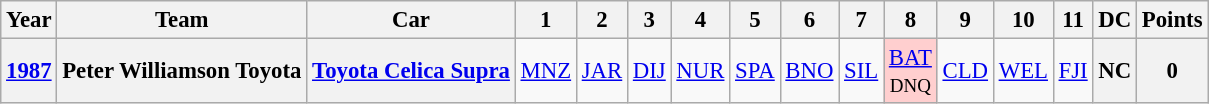<table class="wikitable" style="text-align:center; font-size:95%">
<tr>
<th>Year</th>
<th>Team</th>
<th>Car</th>
<th>1</th>
<th>2</th>
<th>3</th>
<th>4</th>
<th>5</th>
<th>6</th>
<th>7</th>
<th>8</th>
<th>9</th>
<th>10</th>
<th>11</th>
<th>DC</th>
<th>Points</th>
</tr>
<tr>
<th><a href='#'>1987</a></th>
<th>Peter Williamson Toyota</th>
<th><a href='#'>Toyota Celica Supra</a></th>
<td><a href='#'>MNZ</a></td>
<td><a href='#'>JAR</a></td>
<td><a href='#'>DIJ</a></td>
<td><a href='#'>NUR</a></td>
<td><a href='#'>SPA</a></td>
<td><a href='#'>BNO</a></td>
<td><a href='#'>SIL</a></td>
<td style="background:#FFCFCF;"><a href='#'>BAT</a><br><small>DNQ</small></td>
<td><a href='#'>CLD</a><br><small></small></td>
<td><a href='#'>WEL</a></td>
<td><a href='#'>FJI</a></td>
<th>NC</th>
<th>0</th>
</tr>
</table>
